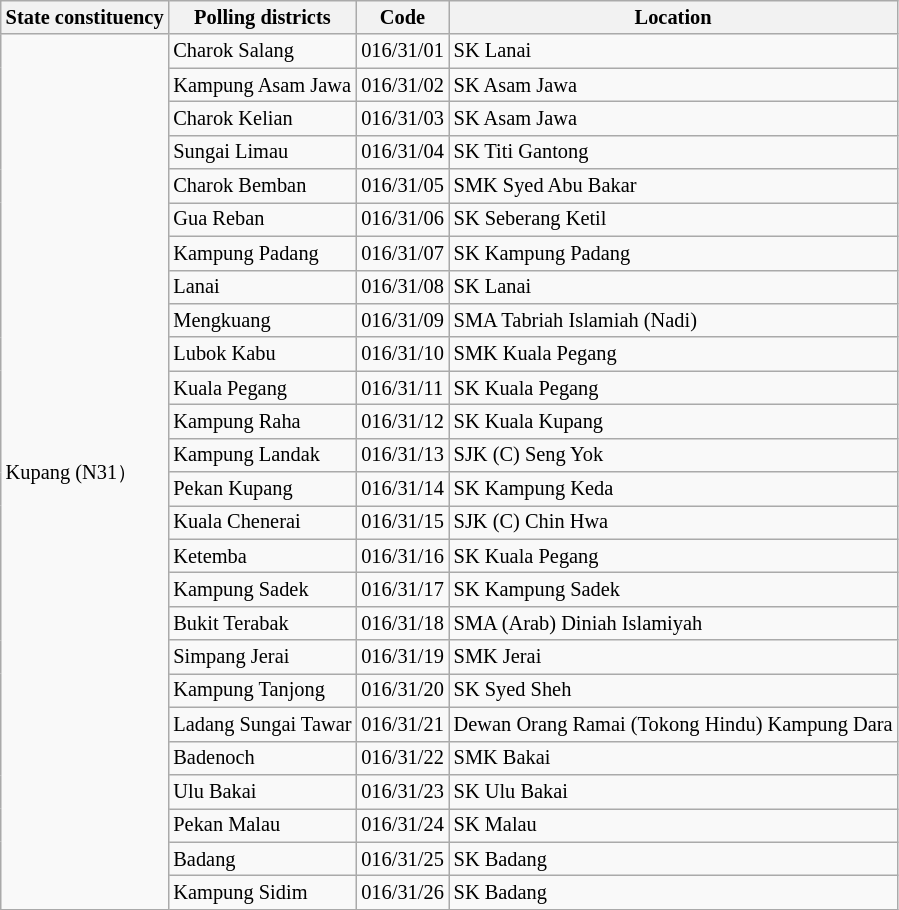<table class="wikitable sortable mw-collapsible" style="white-space:nowrap;font-size:85%">
<tr>
<th>State constituency</th>
<th>Polling districts</th>
<th>Code</th>
<th>Location</th>
</tr>
<tr>
<td rowspan="26">Kupang (N31）</td>
<td>Charok Salang</td>
<td>016/31/01</td>
<td>SK Lanai</td>
</tr>
<tr>
<td>Kampung Asam Jawa</td>
<td>016/31/02</td>
<td>SK Asam Jawa</td>
</tr>
<tr>
<td>Charok Kelian</td>
<td>016/31/03</td>
<td>SK Asam Jawa</td>
</tr>
<tr>
<td>Sungai Limau</td>
<td>016/31/04</td>
<td>SK Titi Gantong</td>
</tr>
<tr>
<td>Charok Bemban</td>
<td>016/31/05</td>
<td>SMK Syed Abu Bakar</td>
</tr>
<tr>
<td>Gua Reban</td>
<td>016/31/06</td>
<td>SK Seberang Ketil</td>
</tr>
<tr>
<td>Kampung Padang</td>
<td>016/31/07</td>
<td>SK Kampung Padang</td>
</tr>
<tr>
<td>Lanai</td>
<td>016/31/08</td>
<td>SK Lanai</td>
</tr>
<tr>
<td>Mengkuang</td>
<td>016/31/09</td>
<td>SMA Tabriah Islamiah (Nadi)</td>
</tr>
<tr>
<td>Lubok Kabu</td>
<td>016/31/10</td>
<td>SMK Kuala Pegang</td>
</tr>
<tr>
<td>Kuala Pegang</td>
<td>016/31/11</td>
<td>SK Kuala Pegang</td>
</tr>
<tr>
<td>Kampung Raha</td>
<td>016/31/12</td>
<td>SK Kuala Kupang</td>
</tr>
<tr>
<td>Kampung Landak</td>
<td>016/31/13</td>
<td>SJK (C) Seng Yok</td>
</tr>
<tr>
<td>Pekan Kupang</td>
<td>016/31/14</td>
<td>SK Kampung Keda</td>
</tr>
<tr>
<td>Kuala Chenerai</td>
<td>016/31/15</td>
<td>SJK (C) Chin Hwa</td>
</tr>
<tr>
<td>Ketemba</td>
<td>016/31/16</td>
<td>SK Kuala Pegang</td>
</tr>
<tr>
<td>Kampung Sadek</td>
<td>016/31/17</td>
<td>SK Kampung Sadek</td>
</tr>
<tr>
<td>Bukit Terabak</td>
<td>016/31/18</td>
<td>SMA (Arab) Diniah Islamiyah</td>
</tr>
<tr>
<td>Simpang Jerai</td>
<td>016/31/19</td>
<td>SMK Jerai</td>
</tr>
<tr>
<td>Kampung Tanjong</td>
<td>016/31/20</td>
<td>SK Syed Sheh</td>
</tr>
<tr>
<td>Ladang Sungai Tawar</td>
<td>016/31/21</td>
<td>Dewan Orang Ramai (Tokong Hindu) Kampung Dara</td>
</tr>
<tr>
<td>Badenoch</td>
<td>016/31/22</td>
<td>SMK Bakai</td>
</tr>
<tr>
<td>Ulu Bakai</td>
<td>016/31/23</td>
<td>SK Ulu Bakai</td>
</tr>
<tr>
<td>Pekan Malau</td>
<td>016/31/24</td>
<td>SK Malau</td>
</tr>
<tr>
<td>Badang</td>
<td>016/31/25</td>
<td>SK Badang</td>
</tr>
<tr>
<td>Kampung Sidim</td>
<td>016/31/26</td>
<td>SK Badang</td>
</tr>
</table>
